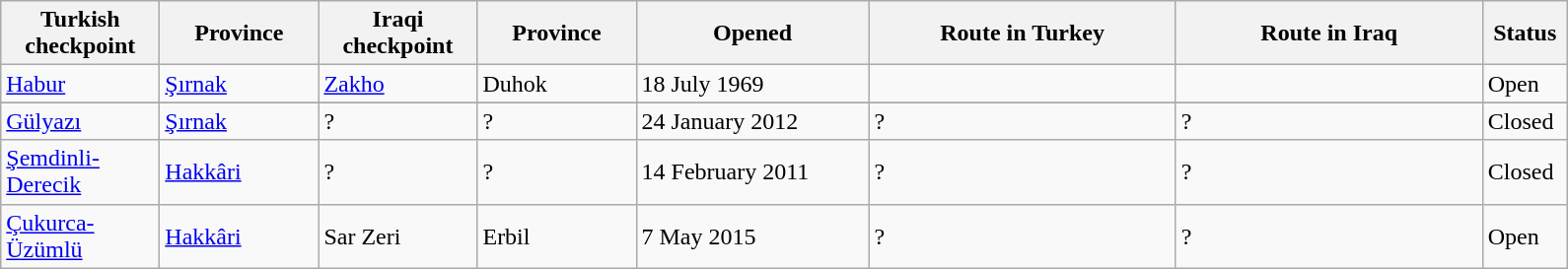<table class="wikitable">
<tr>
<th width=100> Turkish checkpoint</th>
<th width=100>Province</th>
<th width=100> Iraqi checkpoint</th>
<th width=100>Province</th>
<th width=150>Opened</th>
<th width=200>Route in Turkey</th>
<th width=200>Route in Iraq</th>
<th width=50>Status</th>
</tr>
<tr>
<td><a href='#'>Habur</a></td>
<td><a href='#'>Şırnak</a></td>
<td><a href='#'>Zakho</a></td>
<td>Duhok</td>
<td>18 July 1969</td>
<td></td>
<td></td>
<td><span>Open</span></td>
</tr>
<tr>
</tr>
<tr>
<td><a href='#'>Gülyazı</a></td>
<td><a href='#'>Şırnak</a></td>
<td>?</td>
<td>?</td>
<td>24 January 2012</td>
<td>?</td>
<td>?</td>
<td><span>Closed</span></td>
</tr>
<tr>
<td><a href='#'>Şemdinli-Derecik</a></td>
<td><a href='#'>Hakkâri</a></td>
<td>?</td>
<td>?</td>
<td>14 February 2011</td>
<td>?</td>
<td>?</td>
<td><span>Closed</span></td>
</tr>
<tr>
<td><a href='#'>Çukurca-Üzümlü</a></td>
<td><a href='#'>Hakkâri</a></td>
<td>Sar Zeri</td>
<td>Erbil</td>
<td>7 May 2015</td>
<td>?</td>
<td>?</td>
<td><span>Open</span></td>
</tr>
</table>
